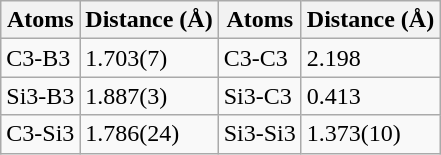<table class="wikitable">
<tr>
<th>Atoms</th>
<th>Distance (Å)</th>
<th>Atoms</th>
<th>Distance (Å)</th>
</tr>
<tr>
<td>C3-B3</td>
<td>1.703(7)</td>
<td>C3-C3</td>
<td>2.198</td>
</tr>
<tr>
<td>Si3-B3</td>
<td>1.887(3)</td>
<td>Si3-C3</td>
<td>0.413</td>
</tr>
<tr>
<td>C3-Si3</td>
<td>1.786(24)</td>
<td>Si3-Si3</td>
<td>1.373(10)</td>
</tr>
</table>
